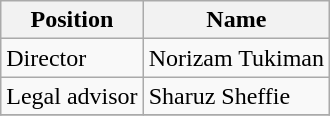<table class="wikitable">
<tr>
<th style="background:; color:;">Position</th>
<th style="background:; color:;">Name</th>
</tr>
<tr>
<td>Director</td>
<td> Norizam Tukiman</td>
</tr>
<tr>
<td>Legal advisor</td>
<td> Sharuz Sheffie</td>
</tr>
<tr>
</tr>
</table>
